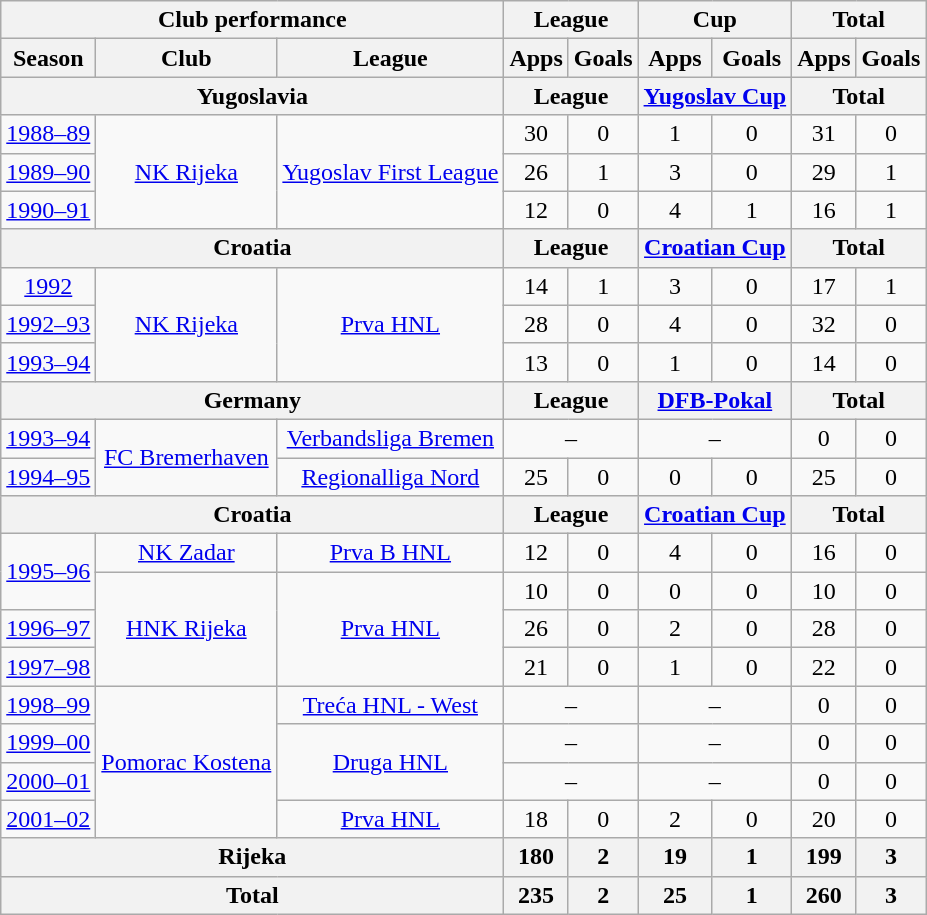<table class="wikitable" style="text-align:center;">
<tr>
<th colspan=3>Club performance</th>
<th colspan=2>League</th>
<th colspan=2>Cup</th>
<th colspan=2>Total</th>
</tr>
<tr>
<th>Season</th>
<th>Club</th>
<th>League</th>
<th>Apps</th>
<th>Goals</th>
<th>Apps</th>
<th>Goals</th>
<th>Apps</th>
<th>Goals</th>
</tr>
<tr>
<th colspan=3>Yugoslavia</th>
<th colspan=2>League</th>
<th colspan=2><a href='#'>Yugoslav Cup</a></th>
<th colspan=2>Total</th>
</tr>
<tr>
<td><a href='#'>1988–89</a></td>
<td rowspan="3"><a href='#'>NK Rijeka</a></td>
<td rowspan="3"><a href='#'>Yugoslav First League</a></td>
<td>30</td>
<td>0</td>
<td>1</td>
<td>0</td>
<td>31</td>
<td>0</td>
</tr>
<tr>
<td><a href='#'>1989–90</a></td>
<td>26</td>
<td>1</td>
<td>3</td>
<td>0</td>
<td>29</td>
<td>1</td>
</tr>
<tr>
<td><a href='#'>1990–91</a></td>
<td>12</td>
<td>0</td>
<td>4</td>
<td>1</td>
<td>16</td>
<td>1</td>
</tr>
<tr>
<th colspan=3>Croatia</th>
<th colspan=2>League</th>
<th colspan=2><a href='#'>Croatian Cup</a></th>
<th colspan=2>Total</th>
</tr>
<tr>
<td><a href='#'>1992</a></td>
<td rowspan="3"><a href='#'>NK Rijeka</a></td>
<td rowspan="3"><a href='#'>Prva HNL</a></td>
<td>14</td>
<td>1</td>
<td>3</td>
<td>0</td>
<td>17</td>
<td>1</td>
</tr>
<tr>
<td><a href='#'>1992–93</a></td>
<td>28</td>
<td>0</td>
<td>4</td>
<td>0</td>
<td>32</td>
<td>0</td>
</tr>
<tr>
<td><a href='#'>1993–94</a></td>
<td>13</td>
<td>0</td>
<td>1</td>
<td>0</td>
<td>14</td>
<td>0</td>
</tr>
<tr>
<th colspan=3>Germany</th>
<th colspan=2>League</th>
<th colspan=2><a href='#'>DFB-Pokal</a></th>
<th colspan=2>Total</th>
</tr>
<tr>
<td><a href='#'>1993–94</a></td>
<td rowspan="2"><a href='#'>FC Bremerhaven</a></td>
<td rowspan="1"><a href='#'>Verbandsliga Bremen</a></td>
<td colspan="2">–</td>
<td colspan="2">–</td>
<td>0</td>
<td>0</td>
</tr>
<tr>
<td><a href='#'>1994–95</a></td>
<td rowspan="1"><a href='#'>Regionalliga Nord</a></td>
<td>25</td>
<td>0</td>
<td>0</td>
<td>0</td>
<td>25</td>
<td>0</td>
</tr>
<tr>
<th colspan=3>Croatia</th>
<th colspan=2>League</th>
<th colspan=2><a href='#'>Croatian Cup</a></th>
<th colspan=2>Total</th>
</tr>
<tr>
<td rowspan="2"><a href='#'>1995–96</a></td>
<td rowspan="1"><a href='#'>NK Zadar</a></td>
<td rowspan="1"><a href='#'>Prva B HNL</a></td>
<td>12</td>
<td>0</td>
<td>4</td>
<td>0</td>
<td>16</td>
<td>0</td>
</tr>
<tr>
<td rowspan="3"><a href='#'>HNK Rijeka</a></td>
<td rowspan="3"><a href='#'>Prva HNL</a></td>
<td>10</td>
<td>0</td>
<td>0</td>
<td>0</td>
<td>10</td>
<td>0</td>
</tr>
<tr>
<td><a href='#'>1996–97</a></td>
<td>26</td>
<td>0</td>
<td>2</td>
<td>0</td>
<td>28</td>
<td>0</td>
</tr>
<tr>
<td><a href='#'>1997–98</a></td>
<td>21</td>
<td>0</td>
<td>1</td>
<td>0</td>
<td>22</td>
<td>0</td>
</tr>
<tr>
<td><a href='#'>1998–99</a></td>
<td rowspan="4"><a href='#'>Pomorac Kostena</a></td>
<td rowspan="1"><a href='#'>Treća HNL - West</a></td>
<td colspan="2">–</td>
<td colspan="2">–</td>
<td>0</td>
<td>0</td>
</tr>
<tr>
<td><a href='#'>1999–00</a></td>
<td rowspan="2"><a href='#'>Druga HNL</a></td>
<td colspan="2">–</td>
<td colspan="2">–</td>
<td>0</td>
<td>0</td>
</tr>
<tr>
<td><a href='#'>2000–01</a></td>
<td colspan="2">–</td>
<td colspan="2">–</td>
<td>0</td>
<td>0</td>
</tr>
<tr>
<td><a href='#'>2001–02</a></td>
<td rowspan="1"><a href='#'>Prva HNL</a></td>
<td>18</td>
<td>0</td>
<td>2</td>
<td>0</td>
<td>20</td>
<td>0</td>
</tr>
<tr>
<th colspan=3>Rijeka</th>
<th>180</th>
<th>2</th>
<th>19</th>
<th>1</th>
<th>199</th>
<th>3</th>
</tr>
<tr>
<th colspan=3>Total</th>
<th>235</th>
<th>2</th>
<th>25</th>
<th>1</th>
<th>260</th>
<th>3</th>
</tr>
</table>
